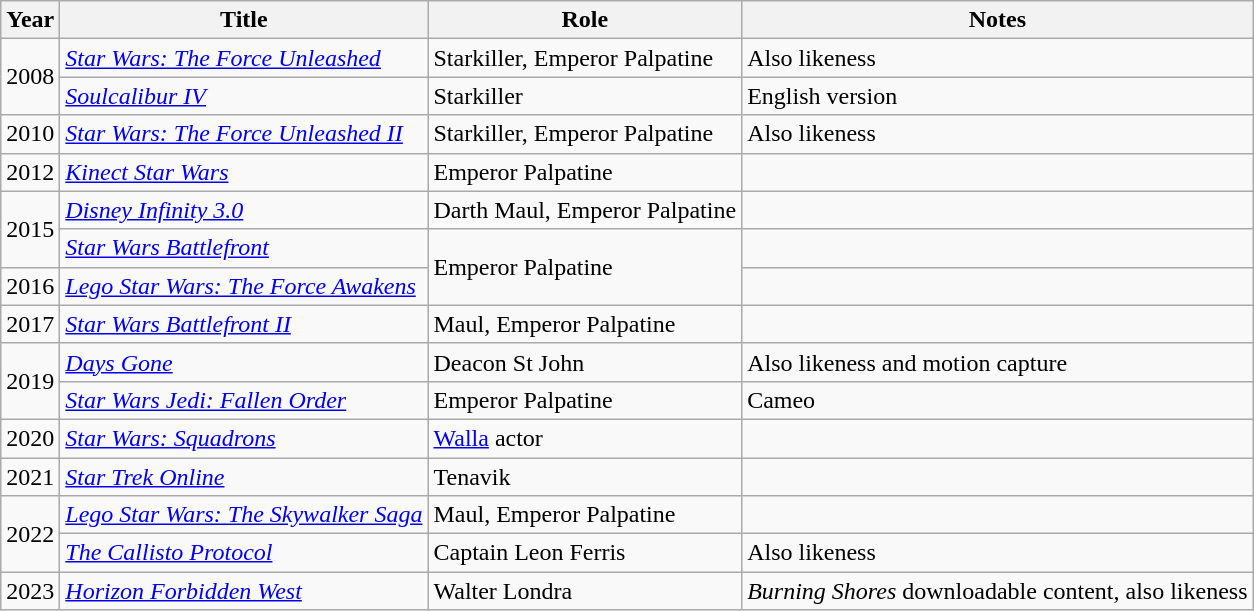<table class="wikitable sortable">
<tr>
<th>Year</th>
<th>Title</th>
<th>Role</th>
<th class="unsortable">Notes</th>
</tr>
<tr>
<td rowspan="2">2008</td>
<td><em><a href='#'>Star Wars: The Force Unleashed</a></em></td>
<td>Starkiller, Emperor Palpatine</td>
<td>Also likeness</td>
</tr>
<tr>
<td><em><a href='#'>Soulcalibur IV</a></em></td>
<td>Starkiller</td>
<td>English version</td>
</tr>
<tr>
<td>2010</td>
<td><em><a href='#'>Star Wars: The Force Unleashed II</a></em></td>
<td>Starkiller, Emperor Palpatine</td>
<td>Also likeness</td>
</tr>
<tr>
<td>2012</td>
<td><em><a href='#'>Kinect Star Wars</a></em></td>
<td>Emperor Palpatine</td>
<td></td>
</tr>
<tr>
<td rowspan="2">2015</td>
<td><em><a href='#'>Disney Infinity 3.0</a></em></td>
<td>Darth Maul, Emperor Palpatine</td>
<td></td>
</tr>
<tr>
<td><em><a href='#'>Star Wars Battlefront</a></em></td>
<td rowspan="2">Emperor Palpatine</td>
<td></td>
</tr>
<tr>
<td>2016</td>
<td><em><a href='#'>Lego Star Wars: The Force Awakens</a></em></td>
<td></td>
</tr>
<tr>
<td>2017</td>
<td><em><a href='#'>Star Wars Battlefront II</a></em></td>
<td>Maul, Emperor Palpatine</td>
<td></td>
</tr>
<tr>
<td rowspan="2">2019</td>
<td><em><a href='#'>Days Gone</a></em></td>
<td>Deacon St John</td>
<td>Also likeness and motion capture </td>
</tr>
<tr>
<td><em><a href='#'>Star Wars Jedi: Fallen Order</a></em></td>
<td>Emperor Palpatine</td>
<td>Cameo</td>
</tr>
<tr>
<td>2020</td>
<td><em><a href='#'>Star Wars: Squadrons</a></em></td>
<td><a href='#'>Walla</a> actor</td>
<td></td>
</tr>
<tr>
<td>2021</td>
<td><em><a href='#'>Star Trek Online</a></em></td>
<td>Tenavik</td>
<td></td>
</tr>
<tr>
<td rowspan=2>2022</td>
<td><em><a href='#'>Lego Star Wars: The Skywalker Saga</a></em></td>
<td>Maul, Emperor Palpatine</td>
<td></td>
</tr>
<tr>
<td><em><a href='#'>The Callisto Protocol</a></em></td>
<td>Captain Leon Ferris</td>
<td>Also likeness</td>
</tr>
<tr>
<td>2023</td>
<td><em><a href='#'>Horizon Forbidden West</a></em></td>
<td>Walter Londra</td>
<td><em>Burning Shores</em> downloadable content, also likeness</td>
</tr>
</table>
